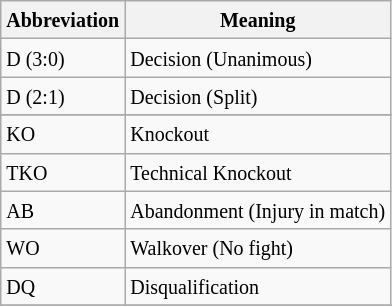<table class="wikitable">
<tr>
<th><small>Abbreviation</small></th>
<th><small>Meaning</small></th>
</tr>
<tr>
<td><small>D (3:0)</small></td>
<td><small>Decision (Unanimous)</small></td>
</tr>
<tr>
<td><small>D (2:1)</small></td>
<td><small>Decision (Split)</small></td>
</tr>
<tr>
</tr>
<tr>
<td><small>KO</small></td>
<td><small>Knockout</small></td>
</tr>
<tr>
<td><small>TKO</small></td>
<td><small>Technical Knockout</small></td>
</tr>
<tr>
<td><small>AB</small></td>
<td><small>Abandonment (Injury in match)</small></td>
</tr>
<tr>
<td><small>WO</small></td>
<td><small>Walkover (No fight)</small></td>
</tr>
<tr>
<td><small>DQ</small></td>
<td><small>Disqualification</small></td>
</tr>
<tr>
</tr>
</table>
